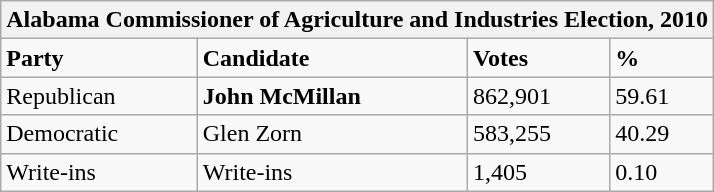<table class="wikitable">
<tr>
<th colspan="4">Alabama Commissioner of Agriculture and Industries Election, 2010</th>
</tr>
<tr>
<td><strong>Party</strong></td>
<td><strong>Candidate</strong></td>
<td><strong>Votes</strong></td>
<td><strong>%</strong></td>
</tr>
<tr>
<td>Republican</td>
<td><strong>John McMillan</strong></td>
<td>862,901</td>
<td>59.61</td>
</tr>
<tr>
<td>Democratic</td>
<td>Glen Zorn</td>
<td>583,255</td>
<td>40.29</td>
</tr>
<tr>
<td>Write-ins</td>
<td>Write-ins</td>
<td>1,405</td>
<td>0.10</td>
</tr>
</table>
